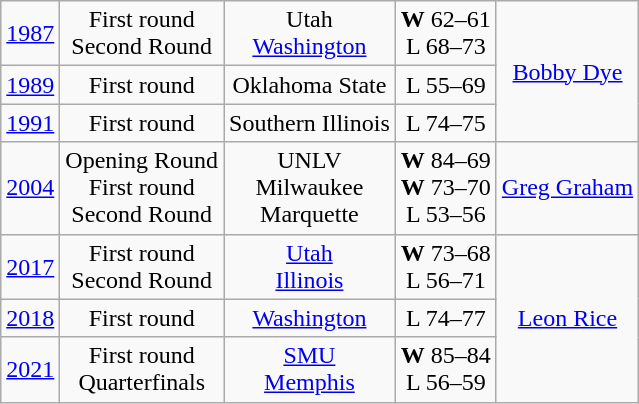<table class="wikitable">
<tr align="center">
<td><a href='#'>1987</a></td>
<td>First round<br>Second Round</td>
<td>Utah<br><a href='#'>Washington</a></td>
<td><strong>W</strong> 62–61<br>L 68–73</td>
<td rowspan=3><a href='#'>Bobby Dye</a></td>
</tr>
<tr align="center">
<td><a href='#'>1989</a></td>
<td>First round</td>
<td>Oklahoma State</td>
<td>L 55–69 </td>
</tr>
<tr align="center">
<td><a href='#'>1991</a></td>
<td>First round</td>
<td>Southern Illinois</td>
<td>L 74–75 </td>
</tr>
<tr align="center">
<td><a href='#'>2004</a></td>
<td>Opening Round<br>First round<br>Second Round</td>
<td>UNLV<br>Milwaukee<br>Marquette</td>
<td><strong>W</strong> 84–69<br><strong>W</strong> 73–70<br>L 53–56</td>
<td><a href='#'>Greg Graham</a></td>
</tr>
<tr align="center">
<td><a href='#'>2017</a></td>
<td>First round<br>Second Round</td>
<td><a href='#'>Utah</a><br><a href='#'>Illinois</a></td>
<td><strong>W</strong> 73–68<br>L 56–71</td>
<td rowspan=3><a href='#'>Leon Rice</a></td>
</tr>
<tr align="center">
<td><a href='#'>2018</a></td>
<td>First round</td>
<td><a href='#'>Washington</a></td>
<td>L 74–77 </td>
</tr>
<tr align="center">
<td><a href='#'>2021</a></td>
<td>First round<br>Quarterfinals</td>
<td><a href='#'>SMU</a><br><a href='#'>Memphis</a></td>
<td><strong>W</strong> 85–84<br>L 56–59</td>
</tr>
</table>
